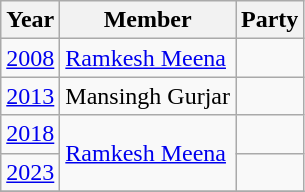<table class="wikitable sortable">
<tr>
<th>Year</th>
<th>Member</th>
<th colspan="2">Party</th>
</tr>
<tr>
<td><a href='#'>2008</a></td>
<td><a href='#'>Ramkesh Meena</a></td>
<td></td>
</tr>
<tr>
<td><a href='#'>2013</a></td>
<td>Mansingh Gurjar</td>
<td></td>
</tr>
<tr>
<td><a href='#'>2018</a></td>
<td rowspan=2><a href='#'>Ramkesh Meena</a></td>
<td></td>
</tr>
<tr>
<td><a href='#'>2023</a></td>
<td></td>
</tr>
<tr>
</tr>
</table>
